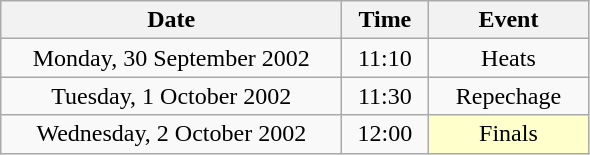<table class = "wikitable" style="text-align:center;">
<tr>
<th width=220>Date</th>
<th width=50>Time</th>
<th width=100>Event</th>
</tr>
<tr>
<td>Monday, 30 September 2002</td>
<td>11:10</td>
<td>Heats</td>
</tr>
<tr>
<td>Tuesday, 1 October 2002</td>
<td>11:30</td>
<td>Repechage</td>
</tr>
<tr>
<td>Wednesday, 2 October 2002</td>
<td>12:00</td>
<td bgcolor=ffffcc>Finals</td>
</tr>
</table>
